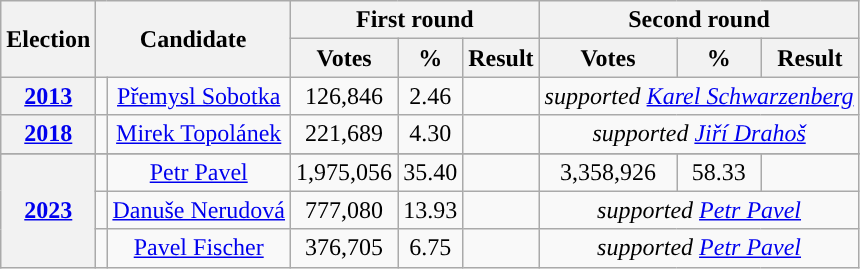<table class="wikitable" style="text-align: center;">
<tr>
<th rowspan=2>Election</th>
<th rowspan=2 colspan=2>Candidate</th>
<th colspan=3>First round</th>
<th colspan=3>Second round</th>
</tr>
<tr>
<th>Votes</th>
<th>%</th>
<th>Result</th>
<th>Votes</th>
<th>%</th>
<th>Result</th>
</tr>
<tr>
<th><a href='#'>2013</a></th>
<td style="background-color: "></td>
<td><a href='#'>Přemysl Sobotka</a></td>
<td>126,846</td>
<td>2.46</td>
<td></td>
<td colspan=3 align=center><em>supported <a href='#'>Karel Schwarzenberg</a></em></td>
</tr>
<tr>
<th><a href='#'>2018</a></th>
<td style="background-color: "></td>
<td><a href='#'>Mirek Topolánek</a></td>
<td>221,689</td>
<td>4.30</td>
<td></td>
<td colspan=3 align=center><em>supported <a href='#'>Jiří Drahoš</a></em></td>
</tr>
<tr>
</tr>
<tr>
<th rowspan=3><a href='#'>2023</a></th>
<td style="background-color: "></td>
<td><a href='#'>Petr Pavel</a></td>
<td>1,975,056</td>
<td>35.40</td>
<td></td>
<td>3,358,926</td>
<td>58.33</td>
<td></td>
</tr>
<tr>
<td style="background-color: "></td>
<td><a href='#'>Danuše Nerudová</a></td>
<td>777,080</td>
<td>13.93</td>
<td></td>
<td colspan=3><em>supported <a href='#'>Petr Pavel</a></em></td>
</tr>
<tr>
<td style="background-color: "></td>
<td><a href='#'>Pavel Fischer</a></td>
<td>376,705</td>
<td>6.75</td>
<td></td>
<td colspan=3><em>supported <a href='#'>Petr Pavel</a></em></td>
</tr>
</table>
